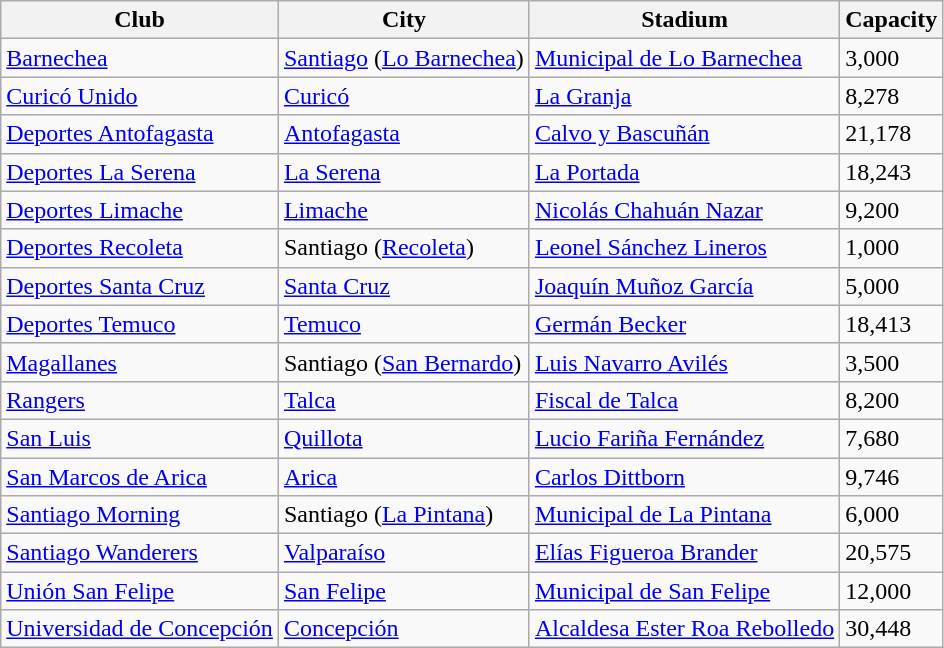<table class="wikitable sortable">
<tr>
<th>Club</th>
<th>City</th>
<th>Stadium</th>
<th>Capacity</th>
</tr>
<tr>
<td><a href='#'>Barnechea</a></td>
<td><a href='#'>Santiago</a> (<a href='#'>Lo Barnechea</a>)</td>
<td><a href='#'>Municipal de Lo Barnechea</a></td>
<td>3,000</td>
</tr>
<tr>
<td><a href='#'>Curicó Unido</a></td>
<td><a href='#'>Curicó</a></td>
<td><a href='#'>La Granja</a></td>
<td>8,278</td>
</tr>
<tr>
<td><a href='#'>Deportes Antofagasta</a></td>
<td><a href='#'>Antofagasta</a></td>
<td><a href='#'>Calvo y Bascuñán</a></td>
<td>21,178</td>
</tr>
<tr>
<td><a href='#'>Deportes La Serena</a></td>
<td><a href='#'>La Serena</a></td>
<td><a href='#'>La Portada</a></td>
<td>18,243</td>
</tr>
<tr>
<td><a href='#'>Deportes Limache</a></td>
<td><a href='#'>Limache</a></td>
<td><a href='#'>Nicolás Chahuán Nazar</a></td>
<td>9,200</td>
</tr>
<tr>
<td><a href='#'>Deportes Recoleta</a></td>
<td>Santiago (<a href='#'>Recoleta</a>)</td>
<td><a href='#'>Leonel Sánchez Lineros</a></td>
<td>1,000</td>
</tr>
<tr>
<td><a href='#'>Deportes Santa Cruz</a></td>
<td><a href='#'>Santa Cruz</a></td>
<td><a href='#'>Joaquín Muñoz García</a></td>
<td>5,000</td>
</tr>
<tr>
<td><a href='#'>Deportes Temuco</a></td>
<td><a href='#'>Temuco</a></td>
<td><a href='#'>Germán Becker</a></td>
<td>18,413</td>
</tr>
<tr>
<td><a href='#'>Magallanes</a></td>
<td>Santiago (<a href='#'>San Bernardo</a>)</td>
<td><a href='#'>Luis Navarro Avilés</a></td>
<td>3,500</td>
</tr>
<tr>
<td><a href='#'>Rangers</a></td>
<td><a href='#'>Talca</a></td>
<td><a href='#'>Fiscal de Talca</a></td>
<td>8,200</td>
</tr>
<tr>
<td><a href='#'>San Luis</a></td>
<td><a href='#'>Quillota</a></td>
<td><a href='#'>Lucio Fariña Fernández</a></td>
<td>7,680</td>
</tr>
<tr>
<td><a href='#'>San Marcos de Arica</a></td>
<td><a href='#'>Arica</a></td>
<td><a href='#'>Carlos Dittborn</a></td>
<td>9,746</td>
</tr>
<tr>
<td><a href='#'>Santiago Morning</a></td>
<td>Santiago (<a href='#'>La Pintana</a>)</td>
<td><a href='#'>Municipal de La Pintana</a></td>
<td>6,000</td>
</tr>
<tr>
<td><a href='#'>Santiago Wanderers</a></td>
<td><a href='#'>Valparaíso</a></td>
<td><a href='#'>Elías Figueroa Brander</a></td>
<td>20,575</td>
</tr>
<tr>
<td><a href='#'>Unión San Felipe</a></td>
<td><a href='#'>San Felipe</a></td>
<td><a href='#'>Municipal de San Felipe</a></td>
<td>12,000</td>
</tr>
<tr>
<td><a href='#'>Universidad de Concepción</a></td>
<td><a href='#'>Concepción</a></td>
<td><a href='#'>Alcaldesa Ester Roa Rebolledo</a></td>
<td>30,448</td>
</tr>
</table>
